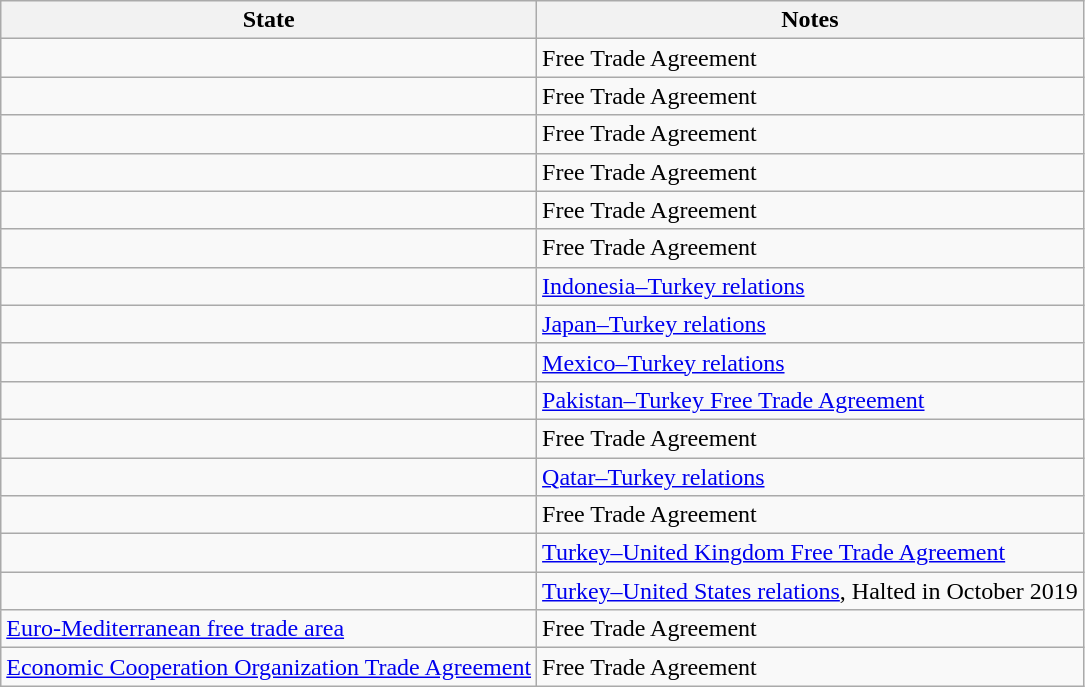<table class="wikitable sortable">
<tr>
<th>State</th>
<th>Notes</th>
</tr>
<tr>
<td></td>
<td>Free Trade Agreement</td>
</tr>
<tr>
<td></td>
<td>Free Trade Agreement</td>
</tr>
<tr>
<td></td>
<td>Free Trade Agreement</td>
</tr>
<tr>
<td></td>
<td>Free Trade Agreement</td>
</tr>
<tr>
<td></td>
<td>Free Trade Agreement</td>
</tr>
<tr>
<td></td>
<td>Free Trade Agreement</td>
</tr>
<tr>
<td></td>
<td><a href='#'>Indonesia–Turkey relations</a></td>
</tr>
<tr>
<td></td>
<td><a href='#'>Japan–Turkey relations</a></td>
</tr>
<tr>
<td></td>
<td><a href='#'>Mexico–Turkey relations</a></td>
</tr>
<tr>
<td></td>
<td><a href='#'>Pakistan–Turkey Free Trade Agreement</a></td>
</tr>
<tr>
<td></td>
<td>Free Trade Agreement</td>
</tr>
<tr>
<td></td>
<td><a href='#'>Qatar–Turkey relations</a></td>
</tr>
<tr>
<td></td>
<td>Free Trade Agreement</td>
</tr>
<tr>
<td></td>
<td><a href='#'>Turkey–United Kingdom Free Trade Agreement</a></td>
</tr>
<tr>
<td></td>
<td><a href='#'>Turkey–United States relations</a>, Halted in October 2019</td>
</tr>
<tr>
<td><a href='#'>Euro-Mediterranean free trade area</a></td>
<td>Free Trade Agreement</td>
</tr>
<tr>
<td><a href='#'>Economic Cooperation Organization Trade Agreement</a></td>
<td>Free Trade Agreement</td>
</tr>
</table>
